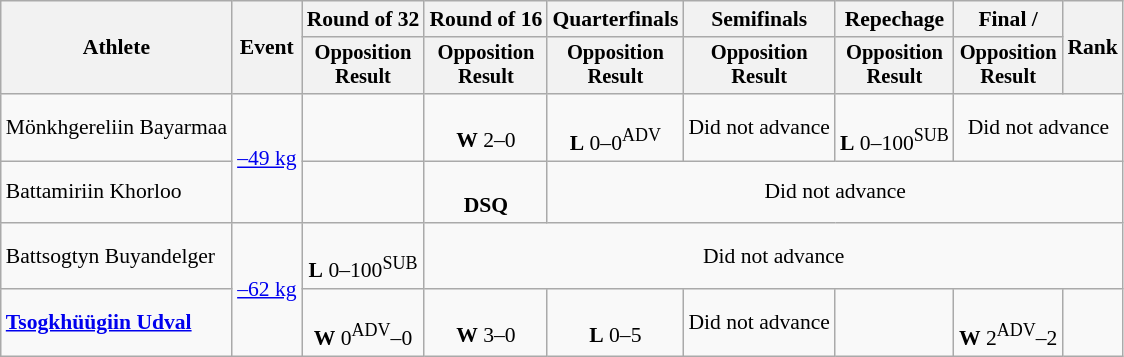<table class=wikitable style=font-size:90%;text-align:center>
<tr>
<th rowspan="2">Athlete</th>
<th rowspan="2">Event</th>
<th>Round of 32</th>
<th>Round of 16</th>
<th>Quarterfinals</th>
<th>Semifinals</th>
<th>Repechage</th>
<th>Final / </th>
<th rowspan=2>Rank</th>
</tr>
<tr style="font-size:95%">
<th>Opposition<br>Result</th>
<th>Opposition<br>Result</th>
<th>Opposition<br>Result</th>
<th>Opposition<br>Result</th>
<th>Opposition<br>Result</th>
<th>Opposition<br>Result</th>
</tr>
<tr>
<td align=left>Mönkhgereliin Bayarmaa</td>
<td align=left rowspan=2><a href='#'>–49 kg</a></td>
<td></td>
<td><br><strong>W</strong> 2–0</td>
<td><br><strong>L</strong> 0–0<sup>ADV</sup></td>
<td>Did not advance</td>
<td><br><strong>L</strong> 0–100<sup>SUB</sup></td>
<td colspan=2>Did not advance</td>
</tr>
<tr>
<td align=left>Battamiriin Khorloo</td>
<td></td>
<td><br><strong>DSQ</strong></td>
<td colspan=5>Did not advance</td>
</tr>
<tr>
<td align=left>Battsogtyn Buyandelger</td>
<td align=left rowspan=2><a href='#'>–62 kg</a></td>
<td><br><strong>L</strong> 0–100<sup>SUB</sup></td>
<td colspan=6>Did not advance</td>
</tr>
<tr>
<td align=left><strong><a href='#'>Tsogkhüügiin Udval</a></strong></td>
<td><br><strong>W</strong> 0<sup>ADV</sup>–0</td>
<td><br><strong>W</strong> 3–0</td>
<td><br><strong>L</strong> 0–5</td>
<td>Did not advance</td>
<td></td>
<td><br><strong>W</strong> 2<sup>ADV</sup>–2</td>
<td></td>
</tr>
</table>
